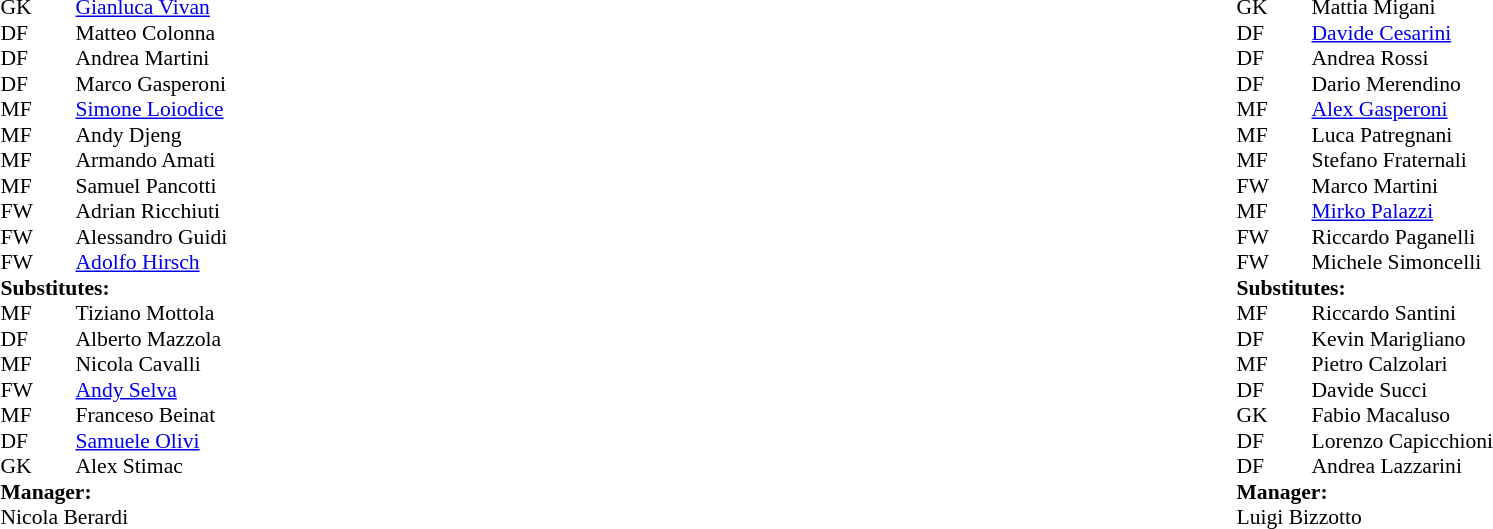<table style="width:100%">
<tr>
<td style="vertical-align:top;width:40%"><br><table style="font-size:90%" cellspacing="0" cellpadding="0">
<tr>
<th width=25></th>
<th width=25></th>
</tr>
<tr>
<td>GK</td>
<td></td>
<td><a href='#'>Gianluca Vivan</a></td>
<td></td>
</tr>
<tr>
<td>DF</td>
<td></td>
<td>Matteo Colonna</td>
<td></td>
</tr>
<tr>
<td>DF</td>
<td></td>
<td>Andrea Martini</td>
<td></td>
</tr>
<tr>
<td>DF</td>
<td></td>
<td>Marco Gasperoni</td>
<td></td>
</tr>
<tr>
<td>MF</td>
<td></td>
<td><a href='#'>Simone Loiodice</a></td>
<td></td>
</tr>
<tr>
<td>MF</td>
<td></td>
<td>Andy Djeng</td>
<td></td>
</tr>
<tr>
<td>MF</td>
<td></td>
<td>Armando Amati</td>
<td></td>
</tr>
<tr>
<td>MF</td>
<td></td>
<td>Samuel Pancotti</td>
<td></td>
</tr>
<tr>
<td>FW</td>
<td></td>
<td>Adrian Ricchiuti</td>
<td></td>
</tr>
<tr>
<td>FW</td>
<td></td>
<td>Alessandro Guidi</td>
<td></td>
<td></td>
</tr>
<tr>
<td>FW</td>
<td></td>
<td><a href='#'>Adolfo Hirsch</a></td>
<td></td>
</tr>
<tr>
<td colspan=3><strong>Substitutes:</strong></td>
</tr>
<tr>
<td>MF</td>
<td></td>
<td>Tiziano Mottola</td>
<td></td>
</tr>
<tr>
<td>DF</td>
<td></td>
<td>Alberto Mazzola</td>
<td></td>
</tr>
<tr>
<td>MF</td>
<td></td>
<td>Nicola Cavalli</td>
<td></td>
</tr>
<tr>
<td>FW</td>
<td></td>
<td><a href='#'>Andy Selva</a></td>
<td></td>
</tr>
<tr>
<td>MF</td>
<td></td>
<td>Franceso Beinat</td>
<td></td>
</tr>
<tr>
<td>DF</td>
<td></td>
<td><a href='#'>Samuele Olivi</a></td>
<td></td>
</tr>
<tr>
<td>GK</td>
<td></td>
<td>Alex Stimac</td>
<td></td>
</tr>
<tr>
<td colspan=3><strong>Manager:</strong></td>
</tr>
<tr>
<td colspan=4> Nicola Berardi</td>
</tr>
</table>
</td>
<td style="vertical-align:top;width:50%"><br><table cellspacing="0" cellpadding="0" style="font-size:90%; margin:auto">
<tr>
<th width=25></th>
<th width=25></th>
</tr>
<tr>
<td>GK</td>
<td></td>
<td>Mattia Migani</td>
<td></td>
</tr>
<tr>
<td>DF</td>
<td></td>
<td><a href='#'>Davide Cesarini</a></td>
<td></td>
</tr>
<tr>
<td>DF</td>
<td></td>
<td>Andrea Rossi</td>
<td></td>
</tr>
<tr>
<td>DF</td>
<td></td>
<td>Dario Merendino</td>
<td></td>
</tr>
<tr>
<td>MF</td>
<td></td>
<td><a href='#'>Alex Gasperoni</a></td>
<td></td>
</tr>
<tr>
<td>MF</td>
<td></td>
<td>Luca Patregnani</td>
<td></td>
</tr>
<tr>
<td>MF</td>
<td></td>
<td>Stefano Fraternali</td>
<td></td>
</tr>
<tr>
<td>FW</td>
<td></td>
<td>Marco Martini</td>
<td></td>
</tr>
<tr>
<td>MF</td>
<td></td>
<td><a href='#'>Mirko Palazzi</a></td>
<td></td>
</tr>
<tr>
<td>FW</td>
<td></td>
<td>Riccardo Paganelli</td>
<td></td>
</tr>
<tr>
<td>FW</td>
<td></td>
<td>Michele Simoncelli</td>
<td></td>
</tr>
<tr>
<td colspan=3><strong>Substitutes:</strong></td>
</tr>
<tr>
<td>MF</td>
<td></td>
<td>Riccardo Santini</td>
<td></td>
</tr>
<tr>
<td>DF</td>
<td></td>
<td>Kevin Marigliano</td>
<td></td>
</tr>
<tr>
<td>MF</td>
<td></td>
<td>Pietro Calzolari</td>
<td></td>
</tr>
<tr>
<td>DF</td>
<td></td>
<td>Davide Succi</td>
<td></td>
</tr>
<tr>
<td>GK</td>
<td></td>
<td>Fabio Macaluso</td>
<td></td>
</tr>
<tr>
<td>DF</td>
<td></td>
<td>Lorenzo Capicchioni</td>
<td></td>
</tr>
<tr>
<td>DF</td>
<td></td>
<td>Andrea Lazzarini</td>
<td></td>
</tr>
<tr>
<td colspan=3><strong>Manager:</strong></td>
</tr>
<tr>
<td colspan=4> Luigi Bizzotto</td>
</tr>
</table>
</td>
</tr>
</table>
